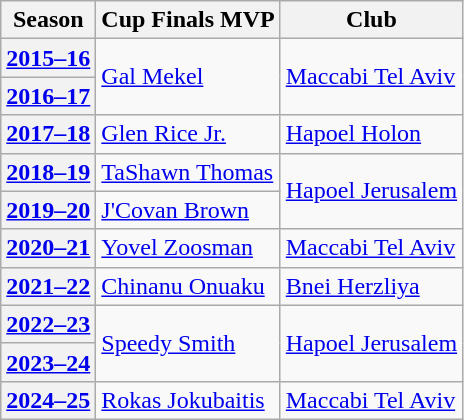<table class="wikitable sortable">
<tr>
<th>Season</th>
<th>Cup Finals MVP</th>
<th>Club</th>
</tr>
<tr>
<th><a href='#'>2015–16</a></th>
<td rowspan=2> <a href='#'>Gal Mekel</a></td>
<td rowspan=2><a href='#'>Maccabi Tel Aviv</a></td>
</tr>
<tr>
<th><a href='#'>2016–17</a></th>
</tr>
<tr>
<th><a href='#'>2017–18</a></th>
<td> <a href='#'>Glen Rice Jr.</a></td>
<td><a href='#'>Hapoel Holon</a></td>
</tr>
<tr>
<th><a href='#'>2018–19</a></th>
<td> <a href='#'>TaShawn Thomas</a></td>
<td rowspan=2><a href='#'>Hapoel Jerusalem</a></td>
</tr>
<tr>
<th><a href='#'>2019–20</a></th>
<td> <a href='#'>J'Covan Brown</a></td>
</tr>
<tr>
<th><a href='#'>2020–21</a></th>
<td> <a href='#'>Yovel Zoosman</a></td>
<td><a href='#'>Maccabi Tel Aviv</a></td>
</tr>
<tr>
<th><a href='#'>2021–22</a></th>
<td> <a href='#'>Chinanu Onuaku</a></td>
<td><a href='#'>Bnei Herzliya</a></td>
</tr>
<tr>
<th><a href='#'>2022–23</a></th>
<td rowspan=2> <a href='#'>Speedy Smith</a></td>
<td rowspan=2><a href='#'>Hapoel Jerusalem</a></td>
</tr>
<tr>
<th><a href='#'>2023–24</a></th>
</tr>
<tr>
<th><a href='#'>2024–25</a></th>
<td> <a href='#'>Rokas Jokubaitis</a></td>
<td><a href='#'>Maccabi Tel Aviv</a></td>
</tr>
</table>
